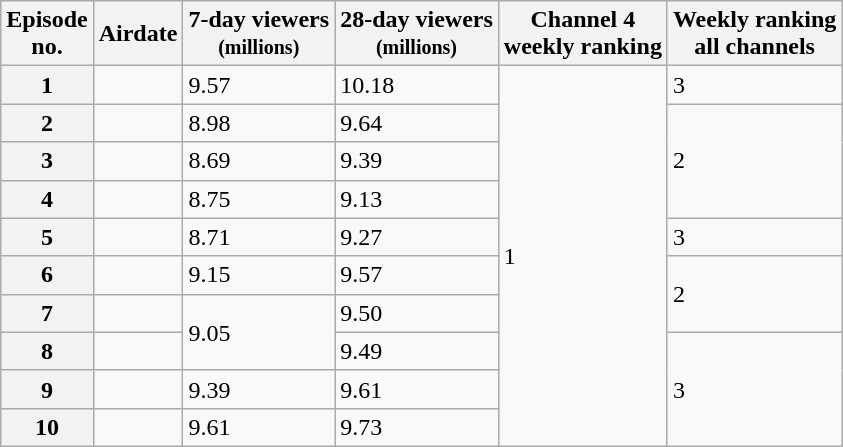<table class="wikitable sortable defaultcenter col2left">
<tr>
<th scope="col">Episode<br>no.</th>
<th scope="col">Airdate</th>
<th scope="col">7-day viewers<br><small>(millions)</small></th>
<th scope="col">28-day viewers<br><small>(millions)</small></th>
<th scope="col">Channel 4<br>weekly ranking</th>
<th scope="col">Weekly ranking<br>all channels</th>
</tr>
<tr>
<th scope="row">1</th>
<td></td>
<td>9.57</td>
<td>10.18</td>
<td rowspan=10>1</td>
<td>3</td>
</tr>
<tr>
<th scope="row">2</th>
<td></td>
<td>8.98</td>
<td>9.64</td>
<td rowspan=3>2</td>
</tr>
<tr>
<th scope="row">3</th>
<td></td>
<td>8.69</td>
<td>9.39</td>
</tr>
<tr>
<th scope="row">4</th>
<td></td>
<td>8.75</td>
<td>9.13</td>
</tr>
<tr>
<th scope="row">5</th>
<td></td>
<td>8.71</td>
<td>9.27</td>
<td>3</td>
</tr>
<tr>
<th scope="row">6</th>
<td></td>
<td>9.15</td>
<td>9.57</td>
<td rowspan=2>2</td>
</tr>
<tr>
<th scope="row">7</th>
<td></td>
<td rowspan=2>9.05</td>
<td>9.50</td>
</tr>
<tr>
<th scope="row">8</th>
<td></td>
<td>9.49</td>
<td rowspan=3>3</td>
</tr>
<tr>
<th scope="row">9</th>
<td></td>
<td>9.39</td>
<td>9.61</td>
</tr>
<tr>
<th scope="row">10</th>
<td></td>
<td>9.61</td>
<td>9.73</td>
</tr>
</table>
